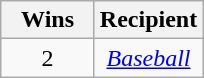<table class="wikitable sortable" rowspan="2" style="text-align:center;" background: #f6e39c;>
<tr>
<th scope="col" style="width:55px;">Wins</th>
<th scope="col" style="text-align:center;">Recipient</th>
</tr>
<tr>
<td rowspan=1 style="text-align:center">2</td>
<td><em><a href='#'>Baseball</a></em></td>
</tr>
</table>
